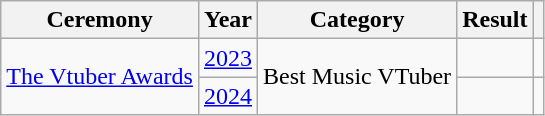<table class="wikitable" style="text-align:center;">
<tr>
<th>Ceremony</th>
<th>Year</th>
<th>Category</th>
<th>Result</th>
<th></th>
</tr>
<tr>
<td rowspan="2"><a href='#'>The Vtuber Awards</a></td>
<td><a href='#'>2023</a></td>
<td rowspan="2">Best Music VTuber</td>
<td></td>
<td></td>
</tr>
<tr>
<td><a href='#'>2024</a></td>
<td></td>
<td></td>
</tr>
</table>
